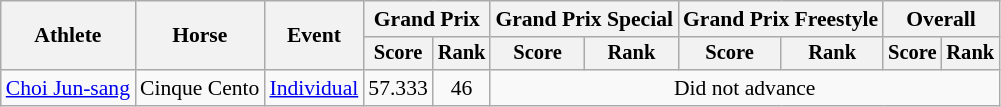<table class=wikitable style="font-size:90%">
<tr>
<th rowspan="2">Athlete</th>
<th rowspan="2">Horse</th>
<th rowspan="2">Event</th>
<th colspan="2">Grand Prix</th>
<th colspan="2">Grand Prix Special</th>
<th colspan="2">Grand Prix Freestyle</th>
<th colspan="2">Overall</th>
</tr>
<tr style="font-size:95%">
<th>Score</th>
<th>Rank</th>
<th>Score</th>
<th>Rank</th>
<th>Score</th>
<th>Rank</th>
<th>Score</th>
<th>Rank</th>
</tr>
<tr align=center>
<td align=left><a href='#'>Choi Jun-sang</a></td>
<td align=left>Cinque Cento</td>
<td align=left><a href='#'>Individual</a></td>
<td>57.333</td>
<td>46</td>
<td colspan=6>Did not advance</td>
</tr>
</table>
